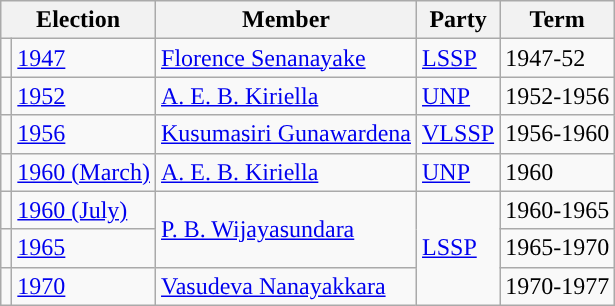<table class="wikitable">
<tr>
<th colspan="2">Election</th>
<th>Member</th>
<th>Party</th>
<th>Term</th>
</tr>
<tr>
<td style="background-color: "></td>
<td><a href='#'>1947</a></td>
<td><a href='#'>Florence Senanayake</a></td>
<td><a href='#'>LSSP</a></td>
<td>1947-52</td>
</tr>
<tr>
<td style="background-color: "></td>
<td><a href='#'>1952</a></td>
<td><a href='#'>A. E. B. Kiriella</a></td>
<td><a href='#'>UNP</a></td>
<td>1952-1956</td>
</tr>
<tr>
<td style="background-color: "></td>
<td><a href='#'>1956</a></td>
<td><a href='#'>Kusumasiri Gunawardena</a></td>
<td><a href='#'>VLSSP</a></td>
<td>1956-1960</td>
</tr>
<tr>
<td style="background-color: "></td>
<td><a href='#'>1960 (March)</a></td>
<td><a href='#'>A. E. B. Kiriella</a></td>
<td><a href='#'>UNP</a></td>
<td>1960</td>
</tr>
<tr>
<td style="background-color: "></td>
<td><a href='#'>1960 (July)</a></td>
<td rowspan=2><a href='#'>P. B. Wijayasundara</a></td>
<td rowspan=3><a href='#'>LSSP</a></td>
<td>1960-1965</td>
</tr>
<tr>
<td style="background-color: "></td>
<td><a href='#'>1965</a></td>
<td>1965-1970</td>
</tr>
<tr>
<td style="background-color: "></td>
<td><a href='#'>1970</a></td>
<td><a href='#'>Vasudeva Nanayakkara</a></td>
<td>1970-1977</td>
</tr>
</table>
